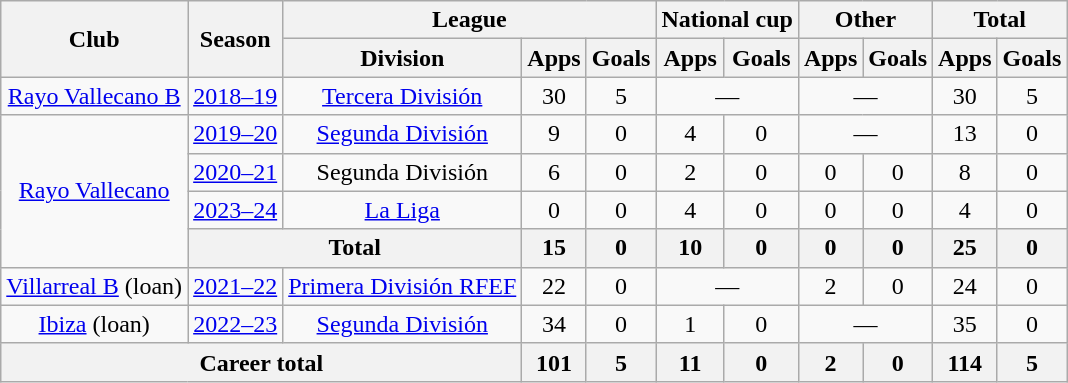<table class="wikitable" style="text-align:center">
<tr>
<th rowspan="2">Club</th>
<th rowspan="2">Season</th>
<th colspan="3">League</th>
<th colspan="2">National cup</th>
<th colspan="2">Other</th>
<th colspan="2">Total</th>
</tr>
<tr>
<th>Division</th>
<th>Apps</th>
<th>Goals</th>
<th>Apps</th>
<th>Goals</th>
<th>Apps</th>
<th>Goals</th>
<th>Apps</th>
<th>Goals</th>
</tr>
<tr>
<td><a href='#'>Rayo Vallecano B</a></td>
<td><a href='#'>2018–19</a></td>
<td><a href='#'>Tercera División</a></td>
<td>30</td>
<td>5</td>
<td colspan="2">—</td>
<td colspan="2">—</td>
<td>30</td>
<td>5</td>
</tr>
<tr>
<td rowspan="4"><a href='#'>Rayo Vallecano</a></td>
<td><a href='#'>2019–20</a></td>
<td><a href='#'>Segunda División</a></td>
<td>9</td>
<td>0</td>
<td>4</td>
<td>0</td>
<td colspan="2">—</td>
<td>13</td>
<td>0</td>
</tr>
<tr>
<td><a href='#'>2020–21</a></td>
<td>Segunda División</td>
<td>6</td>
<td>0</td>
<td>2</td>
<td>0</td>
<td>0</td>
<td>0</td>
<td>8</td>
<td>0</td>
</tr>
<tr>
<td><a href='#'>2023–24</a></td>
<td><a href='#'>La Liga</a></td>
<td>0</td>
<td>0</td>
<td>4</td>
<td>0</td>
<td>0</td>
<td>0</td>
<td>4</td>
<td>0</td>
</tr>
<tr>
<th colspan="2">Total</th>
<th>15</th>
<th>0</th>
<th>10</th>
<th>0</th>
<th>0</th>
<th>0</th>
<th>25</th>
<th>0</th>
</tr>
<tr>
<td><a href='#'>Villarreal B</a> (loan)</td>
<td><a href='#'>2021–22</a></td>
<td><a href='#'>Primera División RFEF</a></td>
<td>22</td>
<td>0</td>
<td colspan="2">—</td>
<td>2</td>
<td>0</td>
<td>24</td>
<td>0</td>
</tr>
<tr>
<td><a href='#'>Ibiza</a> (loan)</td>
<td><a href='#'>2022–23</a></td>
<td><a href='#'>Segunda División</a></td>
<td>34</td>
<td>0</td>
<td>1</td>
<td>0</td>
<td colspan="2">—</td>
<td>35</td>
<td>0</td>
</tr>
<tr>
<th colspan="3">Career total</th>
<th>101</th>
<th>5</th>
<th>11</th>
<th>0</th>
<th>2</th>
<th>0</th>
<th>114</th>
<th>5</th>
</tr>
</table>
